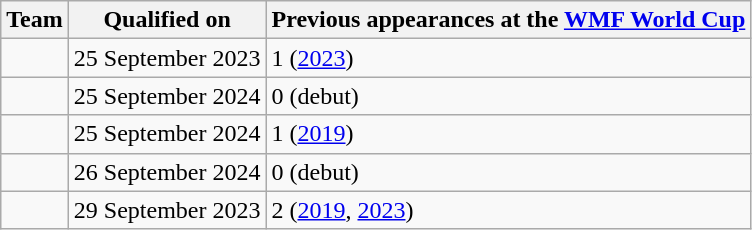<table class="wikitable sortable">
<tr>
<th>Team</th>
<th>Qualified on</th>
<th data-sort-type="number">Previous appearances at the <a href='#'>WMF World Cup</a></th>
</tr>
<tr>
<td></td>
<td>25 September 2023</td>
<td>1 (<a href='#'>2023</a>)</td>
</tr>
<tr>
<td></td>
<td>25 September 2024</td>
<td>0 (debut)</td>
</tr>
<tr>
<td></td>
<td>25 September 2024</td>
<td>1 (<a href='#'>2019</a>)</td>
</tr>
<tr>
<td></td>
<td>26 September 2024</td>
<td>0 (debut)</td>
</tr>
<tr>
<td></td>
<td>29 September 2023</td>
<td>2 (<a href='#'>2019</a>, <a href='#'>2023</a>)</td>
</tr>
</table>
